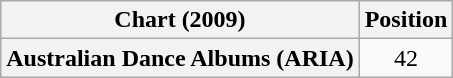<table class="wikitable plainrowheaders" style="text-align:center">
<tr>
<th scope="col">Chart (2009)</th>
<th scope="col">Position</th>
</tr>
<tr>
<th scope="row">Australian Dance Albums (ARIA)</th>
<td>42</td>
</tr>
</table>
